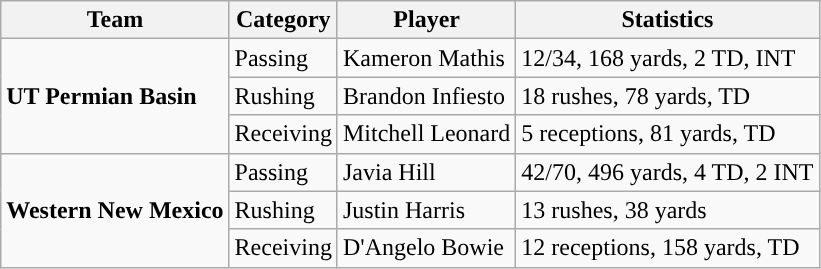<table class="wikitable" style="float: left;">
<tr>
<th>Team</th>
<th>Category</th>
<th>Player</th>
<th>Statistics</th>
</tr>
<tr>
<td rowspan=3><strong>UT Permian Basin</strong></td>
<td>Passing</td>
<td>Kameron Mathis</td>
<td>12/34, 168 yards, 2 TD, INT</td>
</tr>
<tr>
<td>Rushing</td>
<td>Brandon Infiesto</td>
<td>18 rushes, 78 yards, TD</td>
</tr>
<tr>
<td>Receiving</td>
<td>Mitchell Leonard</td>
<td>5 receptions, 81 yards, TD</td>
</tr>
<tr>
<td rowspan=3><strong>Western New Mexico</strong></td>
<td>Passing</td>
<td>Javia Hill</td>
<td>42/70, 496 yards, 4 TD, 2 INT</td>
</tr>
<tr>
<td>Rushing</td>
<td>Justin Harris</td>
<td>13 rushes, 38 yards</td>
</tr>
<tr>
<td>Receiving</td>
<td>D'Angelo Bowie</td>
<td>12 receptions, 158 yards, TD</td>
</tr>
</table>
